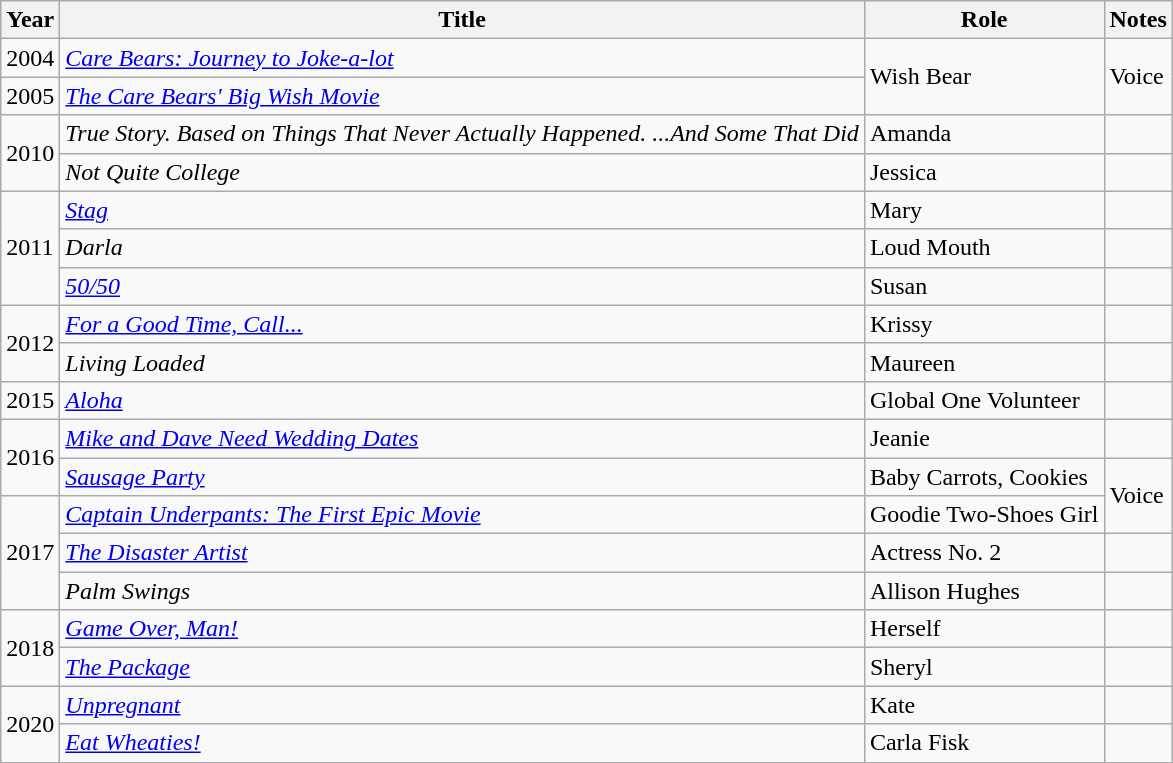<table class="wikitable sortable">
<tr>
<th>Year</th>
<th>Title</th>
<th>Role</th>
<th class="unsortable">Notes</th>
</tr>
<tr>
<td>2004</td>
<td><em><a href='#'>Care Bears: Journey to Joke-a-lot</a></em></td>
<td rowspan="2">Wish Bear</td>
<td rowspan="2">Voice</td>
</tr>
<tr>
<td>2005</td>
<td data-sort-value="Care Bears' Big Wish Movie, The"><em><a href='#'>The Care Bears' Big Wish Movie</a></em></td>
</tr>
<tr>
<td rowspan="2">2010</td>
<td><em>True Story. Based on Things That Never Actually Happened. ...And Some That Did</em></td>
<td>Amanda</td>
<td></td>
</tr>
<tr>
<td><em>Not Quite College</em></td>
<td>Jessica</td>
<td></td>
</tr>
<tr>
<td rowspan="3">2011</td>
<td><em><a href='#'>Stag</a></em></td>
<td>Mary</td>
<td></td>
</tr>
<tr>
<td><em>Darla</em></td>
<td>Loud Mouth</td>
<td></td>
</tr>
<tr>
<td><em><a href='#'>50/50</a></em></td>
<td>Susan</td>
<td></td>
</tr>
<tr>
<td rowspan="2">2012</td>
<td><em><a href='#'>For a Good Time, Call...</a></em></td>
<td>Krissy</td>
<td></td>
</tr>
<tr>
<td><em>Living Loaded</em></td>
<td>Maureen</td>
<td></td>
</tr>
<tr>
<td>2015</td>
<td><em><a href='#'>Aloha</a></em></td>
<td>Global One Volunteer</td>
<td></td>
</tr>
<tr>
<td rowspan="2">2016</td>
<td><em><a href='#'>Mike and Dave Need Wedding Dates</a></em></td>
<td>Jeanie</td>
<td></td>
</tr>
<tr>
<td><em><a href='#'>Sausage Party</a></em></td>
<td>Baby Carrots, Cookies</td>
<td rowspan="2">Voice</td>
</tr>
<tr>
<td rowspan="3">2017</td>
<td><em><a href='#'>Captain Underpants: The First Epic Movie</a></em></td>
<td>Goodie Two-Shoes Girl</td>
</tr>
<tr>
<td data-sort-value="Disaster Artist, The"><em><a href='#'>The Disaster Artist</a></em></td>
<td>Actress No. 2</td>
<td></td>
</tr>
<tr>
<td><em>Palm Swings</em></td>
<td>Allison Hughes</td>
<td></td>
</tr>
<tr>
<td rowspan="2">2018</td>
<td><em><a href='#'>Game Over, Man!</a></em></td>
<td>Herself</td>
<td></td>
</tr>
<tr>
<td data-sort-value="Package, The"><em><a href='#'>The Package</a></em></td>
<td>Sheryl</td>
<td></td>
</tr>
<tr>
<td rowspan="2">2020</td>
<td><em><a href='#'>Unpregnant</a></em></td>
<td>Kate</td>
<td></td>
</tr>
<tr>
<td><em><a href='#'>Eat Wheaties!</a></em></td>
<td>Carla Fisk</td>
<td></td>
</tr>
</table>
